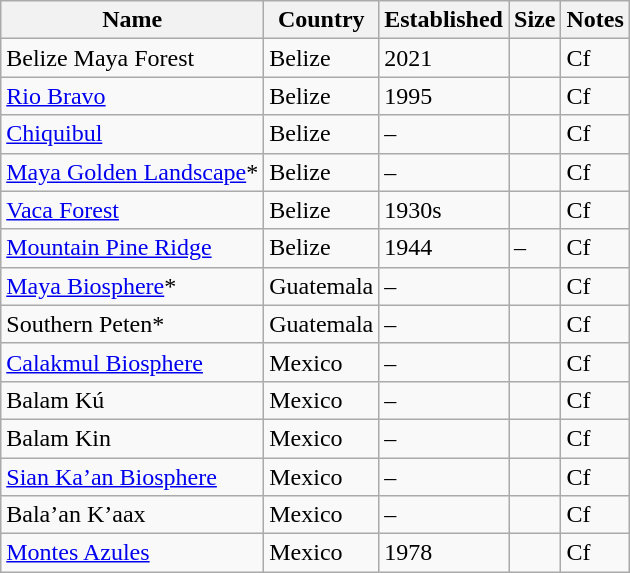<table class="wikitable sortable">
<tr>
<th>Name</th>
<th>Country</th>
<th>Established</th>
<th data-sort-type=number>Size</th>
<th class="unsortable">Notes</th>
</tr>
<tr>
<td>Belize Maya Forest</td>
<td>Belize</td>
<td>2021</td>
<td></td>
<td>Cf </td>
</tr>
<tr>
<td><a href='#'>Rio Bravo</a></td>
<td>Belize</td>
<td>1995</td>
<td></td>
<td>Cf </td>
</tr>
<tr>
<td><a href='#'>Chiquibul</a></td>
<td>Belize</td>
<td>–</td>
<td></td>
<td>Cf </td>
</tr>
<tr>
<td><a href='#'>Maya Golden Landscape</a>*</td>
<td>Belize</td>
<td>–</td>
<td></td>
<td>Cf </td>
</tr>
<tr>
<td><a href='#'>Vaca Forest</a></td>
<td>Belize</td>
<td>1930s</td>
<td></td>
<td>Cf </td>
</tr>
<tr>
<td><a href='#'>Mountain Pine Ridge</a></td>
<td>Belize</td>
<td>1944</td>
<td>–</td>
<td>Cf </td>
</tr>
<tr>
<td><a href='#'>Maya Biosphere</a>*</td>
<td>Guatemala</td>
<td>–</td>
<td></td>
<td>Cf </td>
</tr>
<tr>
<td>Southern Peten*</td>
<td>Guatemala</td>
<td>–</td>
<td></td>
<td>Cf </td>
</tr>
<tr>
<td><a href='#'>Calakmul Biosphere</a></td>
<td>Mexico</td>
<td>–</td>
<td></td>
<td>Cf </td>
</tr>
<tr>
<td>Balam Kú</td>
<td>Mexico</td>
<td>–</td>
<td></td>
<td>Cf </td>
</tr>
<tr>
<td>Balam Kin</td>
<td>Mexico</td>
<td>–</td>
<td></td>
<td>Cf </td>
</tr>
<tr>
<td><a href='#'>Sian Ka’an Biosphere</a></td>
<td>Mexico</td>
<td>–</td>
<td></td>
<td>Cf </td>
</tr>
<tr>
<td>Bala’an K’aax</td>
<td>Mexico</td>
<td>–</td>
<td></td>
<td>Cf </td>
</tr>
<tr>
<td><a href='#'>Montes Azules</a></td>
<td>Mexico</td>
<td>1978</td>
<td></td>
<td>Cf </td>
</tr>
</table>
